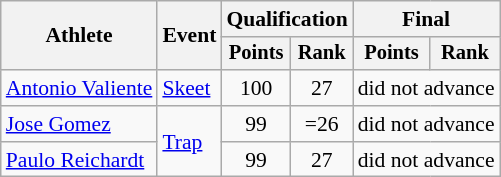<table class="wikitable" style="font-size:90%">
<tr>
<th rowspan=2>Athlete</th>
<th rowspan=2>Event</th>
<th colspan=2>Qualification</th>
<th colspan=2>Final</th>
</tr>
<tr style="font-size:95%">
<th>Points</th>
<th>Rank</th>
<th>Points</th>
<th>Rank</th>
</tr>
<tr align=center>
<td align=left><a href='#'>Antonio Valiente</a></td>
<td align=left><a href='#'>Skeet</a></td>
<td>100</td>
<td>27</td>
<td colspan=2>did not advance</td>
</tr>
<tr align=center>
<td align=left><a href='#'>Jose Gomez</a></td>
<td align=left rowspan=2><a href='#'>Trap</a></td>
<td>99</td>
<td>=26</td>
<td colspan=2>did not advance</td>
</tr>
<tr align=center>
<td align=left><a href='#'>Paulo Reichardt</a></td>
<td>99</td>
<td>27</td>
<td colspan=2>did not advance</td>
</tr>
</table>
